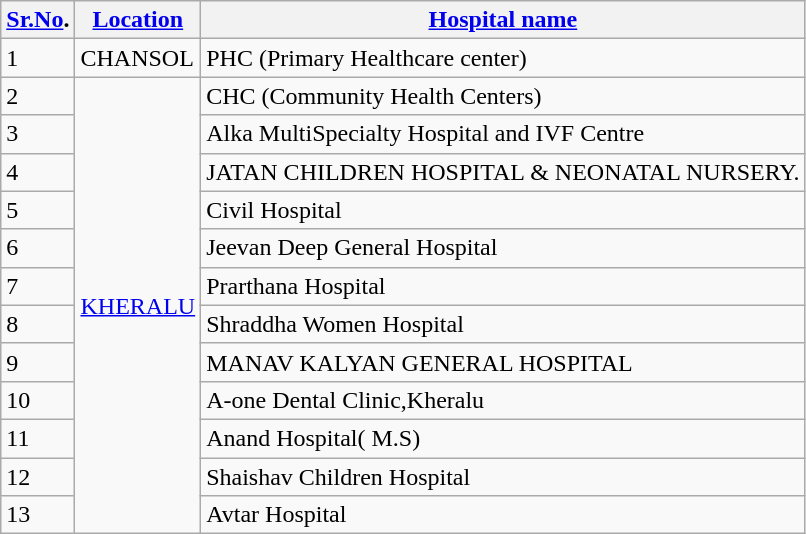<table class="wikitable sortable mw-collapsible">
<tr>
<th><a href='#'>Sr.No</a>.</th>
<th><a href='#'>Location</a></th>
<th><a href='#'>Hospital name</a></th>
</tr>
<tr>
<td>1</td>
<td>CHANSOL</td>
<td>PHC (Primary Healthcare center)</td>
</tr>
<tr>
<td>2</td>
<td rowspan="12"><a href='#'>KHERALU</a></td>
<td>CHC (Community Health Centers)</td>
</tr>
<tr>
<td>3</td>
<td>Alka MultiSpecialty Hospital and IVF Centre</td>
</tr>
<tr>
<td>4</td>
<td>JATAN CHILDREN HOSPITAL & NEONATAL NURSERY.</td>
</tr>
<tr>
<td>5</td>
<td>Civil Hospital</td>
</tr>
<tr>
<td>6</td>
<td>Jeevan Deep General Hospital</td>
</tr>
<tr>
<td>7</td>
<td>Prarthana Hospital</td>
</tr>
<tr>
<td>8</td>
<td>Shraddha Women Hospital</td>
</tr>
<tr>
<td>9</td>
<td>MANAV KALYAN GENERAL HOSPITAL</td>
</tr>
<tr>
<td>10</td>
<td>A-one Dental Clinic,Kheralu</td>
</tr>
<tr>
<td>11</td>
<td>Anand Hospital( M.S)</td>
</tr>
<tr>
<td>12</td>
<td>Shaishav Children Hospital</td>
</tr>
<tr>
<td>13</td>
<td>Avtar Hospital</td>
</tr>
</table>
